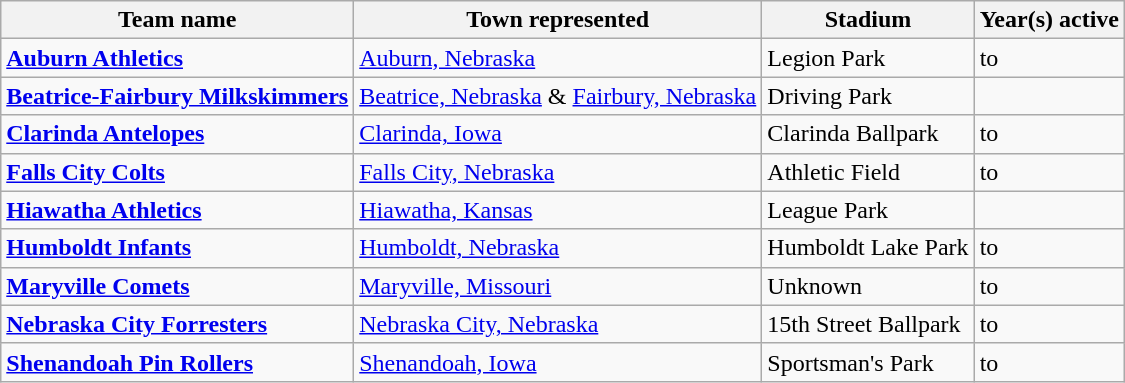<table class="wikitable">
<tr>
<th>Team name</th>
<th>Town represented</th>
<th>Stadium</th>
<th>Year(s) active</th>
</tr>
<tr>
<td><strong><a href='#'>Auburn Athletics</a></strong></td>
<td><a href='#'>Auburn, Nebraska</a></td>
<td>Legion Park</td>
<td> to </td>
</tr>
<tr>
<td><strong><a href='#'>Beatrice-Fairbury Milkskimmers</a></strong></td>
<td><a href='#'>Beatrice, Nebraska</a> & <a href='#'>Fairbury, Nebraska</a></td>
<td>Driving Park</td>
<td></td>
</tr>
<tr>
<td><strong><a href='#'>Clarinda Antelopes</a></strong></td>
<td><a href='#'>Clarinda, Iowa</a></td>
<td>Clarinda Ballpark</td>
<td> to </td>
</tr>
<tr>
<td><strong><a href='#'>Falls City Colts</a></strong></td>
<td><a href='#'>Falls City, Nebraska</a></td>
<td>Athletic Field</td>
<td>  to </td>
</tr>
<tr>
<td><strong><a href='#'>Hiawatha Athletics</a></strong></td>
<td><a href='#'>Hiawatha, Kansas</a></td>
<td>League Park</td>
<td></td>
</tr>
<tr>
<td><strong><a href='#'>Humboldt Infants</a></strong></td>
<td><a href='#'>Humboldt, Nebraska</a></td>
<td>Humboldt Lake Park</td>
<td> to </td>
</tr>
<tr>
<td><strong><a href='#'>Maryville Comets</a></strong></td>
<td><a href='#'>Maryville, Missouri</a></td>
<td>Unknown</td>
<td> to </td>
</tr>
<tr>
<td><strong><a href='#'>Nebraska City Forresters</a></strong></td>
<td><a href='#'>Nebraska City, Nebraska</a></td>
<td>15th Street Ballpark</td>
<td> to </td>
</tr>
<tr>
<td><strong><a href='#'>Shenandoah Pin Rollers</a></strong></td>
<td><a href='#'>Shenandoah, Iowa</a></td>
<td>Sportsman's Park</td>
<td> to </td>
</tr>
</table>
